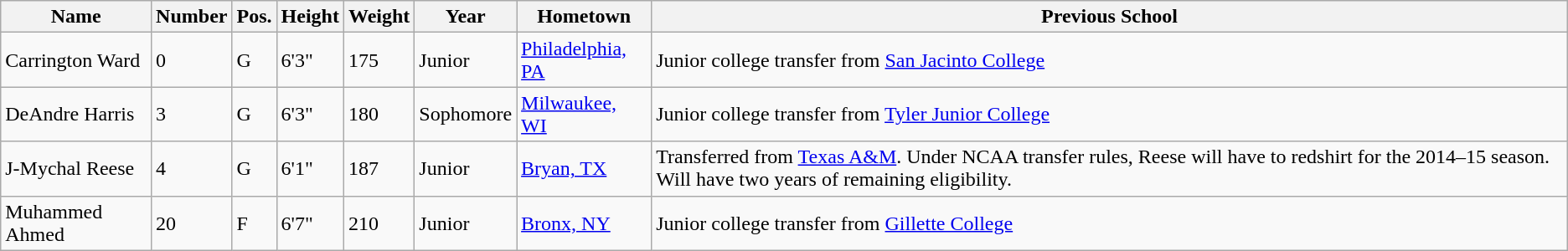<table class="wikitable sortable" border="1">
<tr>
<th>Name</th>
<th>Number</th>
<th>Pos.</th>
<th>Height</th>
<th>Weight</th>
<th>Year</th>
<th>Hometown</th>
<th class="unsortable">Previous School</th>
</tr>
<tr>
<td>Carrington Ward</td>
<td>0</td>
<td>G</td>
<td>6'3"</td>
<td>175</td>
<td>Junior</td>
<td><a href='#'>Philadelphia, PA</a></td>
<td>Junior college transfer from <a href='#'>San Jacinto College</a></td>
</tr>
<tr>
<td>DeAndre Harris</td>
<td>3</td>
<td>G</td>
<td>6'3"</td>
<td>180</td>
<td>Sophomore</td>
<td><a href='#'>Milwaukee, WI</a></td>
<td>Junior college transfer from <a href='#'>Tyler Junior College</a></td>
</tr>
<tr>
<td>J-Mychal Reese</td>
<td>4</td>
<td>G</td>
<td>6'1"</td>
<td>187</td>
<td>Junior</td>
<td><a href='#'>Bryan, TX</a></td>
<td>Transferred from <a href='#'>Texas A&M</a>. Under NCAA transfer rules, Reese will have to redshirt for the 2014–15 season. Will have two years of remaining eligibility.</td>
</tr>
<tr>
<td>Muhammed Ahmed</td>
<td>20</td>
<td>F</td>
<td>6'7"</td>
<td>210</td>
<td>Junior</td>
<td><a href='#'>Bronx, NY</a></td>
<td>Junior college transfer from <a href='#'>Gillette College</a></td>
</tr>
</table>
